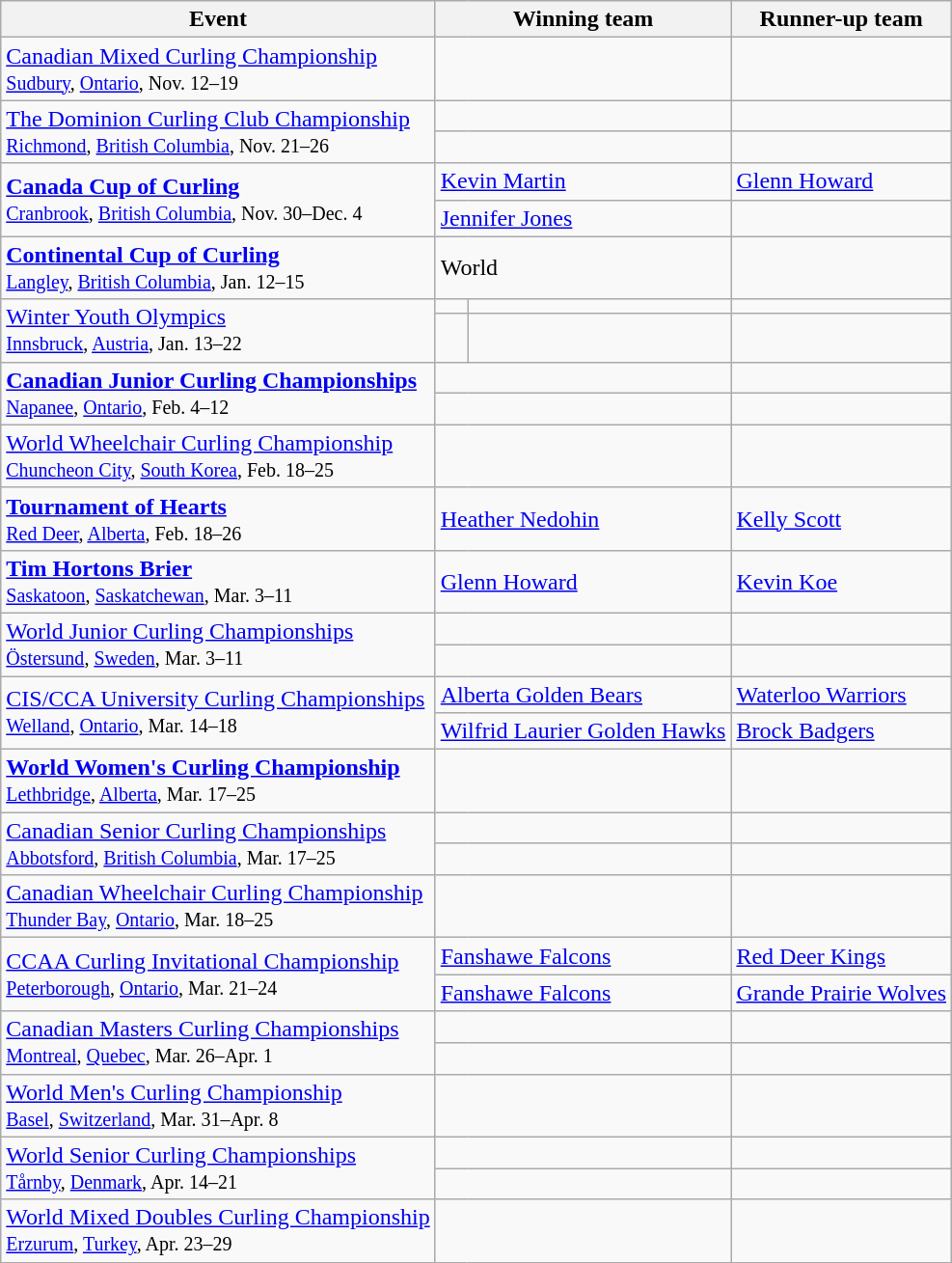<table class="wikitable">
<tr>
<th>Event</th>
<th colspan=2>Winning team</th>
<th>Runner-up team</th>
</tr>
<tr>
<td><a href='#'>Canadian Mixed Curling Championship</a> <br> <small><a href='#'>Sudbury</a>, <a href='#'>Ontario</a>, Nov. 12–19</small></td>
<td colspan=2></td>
<td></td>
</tr>
<tr>
<td rowspan=2><a href='#'>The Dominion Curling Club Championship</a> <br> <small><a href='#'>Richmond</a>, <a href='#'>British Columbia</a>, Nov. 21–26</small></td>
<td colspan=2></td>
<td></td>
</tr>
<tr>
<td colspan=2></td>
<td></td>
</tr>
<tr>
<td rowspan=2><strong><a href='#'>Canada Cup of Curling</a></strong> <br> <small><a href='#'>Cranbrook</a>, <a href='#'>British Columbia</a>, Nov. 30–Dec. 4</small></td>
<td colspan=2> <a href='#'>Kevin Martin</a></td>
<td> <a href='#'>Glenn Howard</a></td>
</tr>
<tr>
<td colspan=2> <a href='#'>Jennifer Jones</a></td>
<td></td>
</tr>
<tr>
<td><strong><a href='#'>Continental Cup of Curling</a></strong> <br> <small><a href='#'>Langley</a>, <a href='#'>British Columbia</a>, Jan. 12–15</small></td>
<td colspan=2> World</td>
<td></td>
</tr>
<tr>
<td rowspan=2><a href='#'>Winter Youth Olympics</a> <br> <small><a href='#'>Innsbruck</a>, <a href='#'>Austria</a>, Jan. 13–22</small></td>
<td width=15><span> </span></td>
<td></td>
<td></td>
</tr>
<tr>
<td width=15><span></span></td>
<td><br></td>
<td><br></td>
</tr>
<tr>
<td rowspan=2><strong><a href='#'>Canadian Junior Curling Championships</a></strong> <br> <small><a href='#'>Napanee</a>, <a href='#'>Ontario</a>, Feb. 4–12</small></td>
<td colspan=2></td>
<td></td>
</tr>
<tr>
<td colspan=2></td>
<td></td>
</tr>
<tr>
<td><a href='#'>World Wheelchair Curling Championship</a> <br> <small><a href='#'>Chuncheon City</a>, <a href='#'>South Korea</a>, Feb. 18–25</small></td>
<td colspan=2></td>
<td></td>
</tr>
<tr>
<td><strong><a href='#'>Tournament of Hearts</a></strong> <br> <small><a href='#'>Red Deer</a>, <a href='#'>Alberta</a>, Feb. 18–26</small></td>
<td colspan=2> <a href='#'>Heather Nedohin</a></td>
<td> <a href='#'>Kelly Scott</a></td>
</tr>
<tr>
<td><strong><a href='#'>Tim Hortons Brier</a></strong> <br> <small><a href='#'>Saskatoon</a>, <a href='#'>Saskatchewan</a>, Mar. 3–11</small></td>
<td colspan=2> <a href='#'>Glenn Howard</a></td>
<td> <a href='#'>Kevin Koe</a></td>
</tr>
<tr>
<td rowspan=2><a href='#'>World Junior Curling Championships</a> <br> <small><a href='#'>Östersund</a>, <a href='#'>Sweden</a>, Mar. 3–11</small></td>
<td colspan=2></td>
<td></td>
</tr>
<tr>
<td colspan=2></td>
<td></td>
</tr>
<tr>
<td rowspan=2><a href='#'>CIS/CCA University Curling Championships</a> <br> <small><a href='#'>Welland</a>, <a href='#'>Ontario</a>, Mar. 14–18</small></td>
<td colspan=2> <a href='#'>Alberta Golden Bears</a></td>
<td> <a href='#'>Waterloo Warriors</a></td>
</tr>
<tr>
<td colspan=2> <a href='#'>Wilfrid Laurier Golden Hawks</a></td>
<td> <a href='#'>Brock Badgers</a></td>
</tr>
<tr>
<td><strong><a href='#'>World Women's Curling Championship</a></strong> <br> <small><a href='#'>Lethbridge</a>, <a href='#'>Alberta</a>, Mar. 17–25</small></td>
<td colspan=2></td>
<td></td>
</tr>
<tr>
<td rowspan=2><a href='#'>Canadian Senior Curling Championships</a> <br> <small><a href='#'>Abbotsford</a>, <a href='#'>British Columbia</a>, Mar. 17–25</small></td>
<td colspan=2></td>
<td></td>
</tr>
<tr>
<td colspan=2></td>
<td></td>
</tr>
<tr>
<td><a href='#'>Canadian Wheelchair Curling Championship</a> <br> <small><a href='#'>Thunder Bay</a>, <a href='#'>Ontario</a>, Mar. 18–25</small></td>
<td colspan=2></td>
<td></td>
</tr>
<tr>
<td rowspan=2><a href='#'>CCAA Curling Invitational Championship</a> <br> <small><a href='#'>Peterborough</a>, <a href='#'>Ontario</a>, Mar. 21–24</small></td>
<td colspan=2> <a href='#'>Fanshawe Falcons</a></td>
<td> <a href='#'>Red Deer Kings</a></td>
</tr>
<tr>
<td colspan=2> <a href='#'>Fanshawe Falcons</a></td>
<td> <a href='#'>Grande Prairie Wolves</a></td>
</tr>
<tr>
<td rowspan=2><a href='#'>Canadian Masters Curling Championships</a> <br> <small><a href='#'>Montreal</a>, <a href='#'>Quebec</a>, Mar. 26–Apr. 1</small></td>
<td colspan=2></td>
<td></td>
</tr>
<tr>
<td colspan=2></td>
<td></td>
</tr>
<tr>
<td><a href='#'>World Men's Curling Championship</a> <br> <small><a href='#'>Basel</a>, <a href='#'>Switzerland</a>, Mar. 31–Apr. 8</small></td>
<td colspan=2></td>
<td></td>
</tr>
<tr>
<td rowspan=2><a href='#'>World Senior Curling Championships</a> <br> <small><a href='#'>Tårnby</a>, <a href='#'>Denmark</a>, Apr. 14–21</small></td>
<td colspan=2></td>
<td></td>
</tr>
<tr>
<td colspan=2></td>
<td></td>
</tr>
<tr>
<td><a href='#'>World Mixed Doubles Curling Championship</a> <br> <small><a href='#'>Erzurum</a>, <a href='#'>Turkey</a>, Apr. 23–29</small></td>
<td colspan=2></td>
<td></td>
</tr>
</table>
